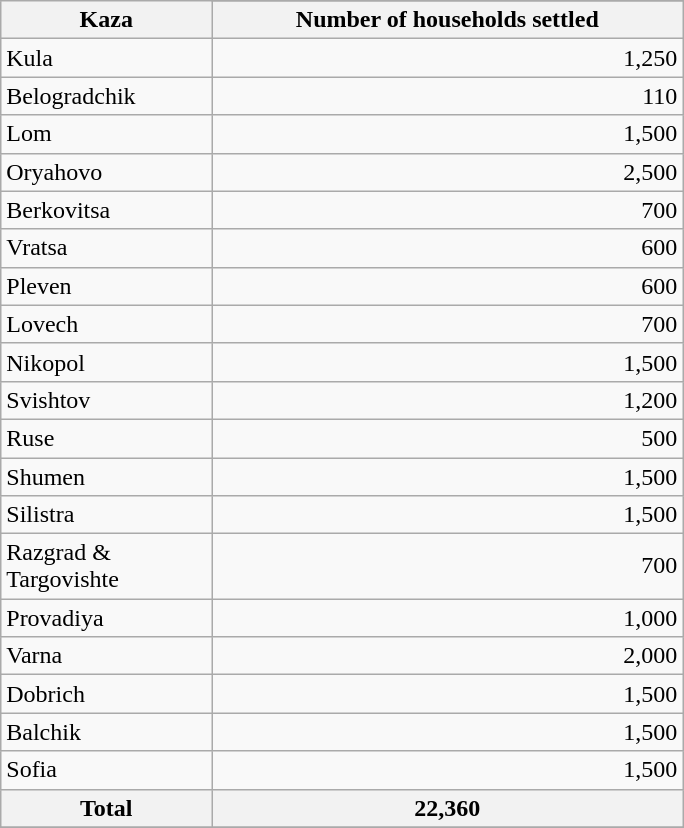<table class="wikitable mw-collapsible">
<tr>
<th rowspan="2"style="width:100pt;">Kaza</th>
</tr>
<tr>
<th style="width:230pt;">Number of households settled</th>
</tr>
<tr>
<td align="left">Kula</td>
<td align="right">1,250</td>
</tr>
<tr>
<td align="left">Belogradchik</td>
<td align="right">110</td>
</tr>
<tr>
<td align="left">Lom</td>
<td align="right">1,500</td>
</tr>
<tr>
<td align="left">Oryahovo</td>
<td align="right">2,500</td>
</tr>
<tr>
<td align="left">Berkovitsa</td>
<td align="right">700</td>
</tr>
<tr>
<td align="left">Vratsa</td>
<td align="right">600</td>
</tr>
<tr>
<td align="left">Pleven</td>
<td align="right">600</td>
</tr>
<tr>
<td align="left">Lovech</td>
<td align="right">700</td>
</tr>
<tr>
<td align="left">Nikopol</td>
<td align="right">1,500</td>
</tr>
<tr>
<td align="left">Svishtov</td>
<td align="right">1,200</td>
</tr>
<tr>
<td align="left">Ruse</td>
<td align="right">500</td>
</tr>
<tr>
<td align="left">Shumen</td>
<td align="right">1,500</td>
</tr>
<tr>
<td align="left">Silistra</td>
<td align="right">1,500</td>
</tr>
<tr>
<td align="left">Razgrad & Targovishte</td>
<td align="right">700</td>
</tr>
<tr>
<td align="left">Provadiya</td>
<td align="right">1,000</td>
</tr>
<tr>
<td align="left">Varna</td>
<td align="right">2,000</td>
</tr>
<tr>
<td align="left">Dobrich</td>
<td align="right">1,500</td>
</tr>
<tr>
<td align="left">Balchik</td>
<td align="right">1,500</td>
</tr>
<tr>
<td align="left">Sofia</td>
<td align="right">1,500</td>
</tr>
<tr>
<th align="left">Total</th>
<th align="right">22,360</th>
</tr>
<tr>
</tr>
</table>
